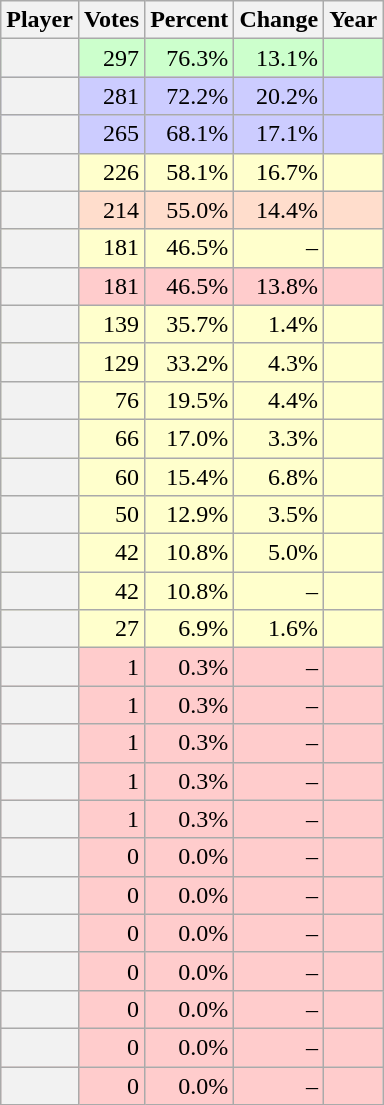<table class="wikitable sortable plainrowheaders">
<tr>
<th scope="col">Player</th>
<th scope="col" data-sort-type=number>Votes</th>
<th scope="col" data-sort-type=number>Percent</th>
<th scope="col">Change</th>
<th scope="col" data-sort-type=number>Year</th>
</tr>
<tr bgcolor=ccffcc>
<th scope="row"><strong><em></em></strong></th>
<td align="right">297</td>
<td align="right">76.3%</td>
<td align="right">13.1%</td>
<td align="right"></td>
</tr>
<tr bgcolor=ccccff>
<th scope="row"><em></em></th>
<td align="right">281</td>
<td align="right">72.2%</td>
<td align="right">20.2%</td>
<td align="right"></td>
</tr>
<tr bgcolor=ccccff>
<th scope="row"><em></em></th>
<td align="right">265</td>
<td align="right">68.1%</td>
<td align="right">17.1%</td>
<td align="right"></td>
</tr>
<tr bgcolor=ffffcc>
<th scope="row"></th>
<td align="right">226</td>
<td align="right">58.1%</td>
<td align="right">16.7%</td>
<td align="right"></td>
</tr>
<tr bgcolor=ffddcc>
<th scope="row"></th>
<td align="right">214</td>
<td align="right">55.0%</td>
<td align="right">14.4%</td>
<td align="right"></td>
</tr>
<tr bgcolor=ffffcc>
<th scope="row"></th>
<td align=right>181</td>
<td align=right>46.5%</td>
<td align=right>–</td>
<td align=right></td>
</tr>
<tr bgcolor=ffcccc>
<th scope="row"></th>
<td align="right">181</td>
<td align="right">46.5%</td>
<td align="right">13.8%</td>
<td align="right"></td>
</tr>
<tr bgcolor=ffffcc>
<th scope="row"></th>
<td align=right>139</td>
<td align=right>35.7%</td>
<td align=right>1.4%</td>
<td align=right></td>
</tr>
<tr bgcolor=ffffcc>
<th scope="row"></th>
<td align="right">129</td>
<td align="right">33.2%</td>
<td align="right">4.3%</td>
<td align="right"></td>
</tr>
<tr bgcolor=ffffcc>
<th scope="row"></th>
<td align="right">76</td>
<td align="right">19.5%</td>
<td align="right">4.4%</td>
<td align="right"></td>
</tr>
<tr bgcolor=ffffcc>
<th scope="row"></th>
<td align="right">66</td>
<td align="right">17.0%</td>
<td align="right">3.3%</td>
<td align="right"></td>
</tr>
<tr bgcolor=ffffcc>
<th scope="row"></th>
<td align=right>60</td>
<td align=right>15.4%</td>
<td align=right>6.8%</td>
<td align=right></td>
</tr>
<tr bgcolor=ffffcc>
<th scope="row"></th>
<td align=right>50</td>
<td align=right>12.9%</td>
<td align=right>3.5%</td>
<td align=right></td>
</tr>
<tr bgcolor=ffffcc>
<th scope="row"></th>
<td align=right>42</td>
<td align=right>10.8%</td>
<td align=right>5.0%</td>
<td align=right></td>
</tr>
<tr bgcolor=ffffcc>
<th scope="row"></th>
<td align=right>42</td>
<td align=right>10.8%</td>
<td align=right>–</td>
<td align=right></td>
</tr>
<tr bgcolor=ffffcc>
<th scope="row"></th>
<td align=right>27</td>
<td align=right>6.9%</td>
<td align=right>1.6%</td>
<td align=right></td>
</tr>
<tr bgcolor=ffcccc>
<th scope="row"></th>
<td align=right>1</td>
<td align=right>0.3%</td>
<td align=right>–</td>
<td align=right></td>
</tr>
<tr bgcolor=ffcccc>
<th scope="row"></th>
<td align=right>1</td>
<td align=right>0.3%</td>
<td align=right>–</td>
<td align=right></td>
</tr>
<tr bgcolor=ffcccc>
<th scope="row"></th>
<td align=right>1</td>
<td align=right>0.3%</td>
<td align=right>–</td>
<td align=right></td>
</tr>
<tr bgcolor=ffcccc>
<th scope="row"></th>
<td align=right>1</td>
<td align=right>0.3%</td>
<td align=right>–</td>
<td align=right></td>
</tr>
<tr bgcolor=ffcccc>
<th scope="row"></th>
<td align=right>1</td>
<td align=right>0.3%</td>
<td align=right>–</td>
<td align=right></td>
</tr>
<tr bgcolor=ffcccc>
<th scope="row"></th>
<td align=right>0</td>
<td align=right>0.0%</td>
<td align=right>–</td>
<td align=right></td>
</tr>
<tr bgcolor=ffcccc>
<th scope="row"></th>
<td align=right>0</td>
<td align=right>0.0%</td>
<td align=right>–</td>
<td align=right></td>
</tr>
<tr bgcolor=ffcccc>
<th scope="row"></th>
<td align=right>0</td>
<td align=right>0.0%</td>
<td align=right>–</td>
<td align=right></td>
</tr>
<tr bgcolor=ffcccc>
<th scope="row"></th>
<td align=right>0</td>
<td align=right>0.0%</td>
<td align=right>–</td>
<td align=right></td>
</tr>
<tr bgcolor=ffcccc>
<th scope="row"></th>
<td align=right>0</td>
<td align=right>0.0%</td>
<td align=right>–</td>
<td align=right></td>
</tr>
<tr bgcolor=ffcccc>
<th scope="row"></th>
<td align=right>0</td>
<td align=right>0.0%</td>
<td align=right>–</td>
<td align=right></td>
</tr>
<tr bgcolor=ffcccc>
<th scope="row"></th>
<td align=right>0</td>
<td align=right>0.0%</td>
<td align=right>–</td>
<td align=right></td>
</tr>
</table>
